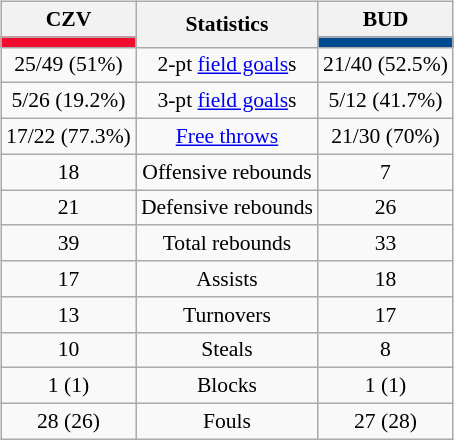<table style="width:100%;">
<tr>
<td valign=top align=right width=33%><br>













</td>
<td style="vertical-align:top; align:center; width:33%;"><br><table style="width:100%;">
<tr>
<td style="width=50%;"></td>
<td></td>
<td style="width=50%;"></td>
</tr>
</table>
<table class="wikitable" style="font-size:90%; text-align:center; margin:auto;" align=center>
<tr>
<th>CZV</th>
<th rowspan=2>Statistics</th>
<th>BUD</th>
</tr>
<tr>
<td style="background:#F20D2F;"></td>
<td style="background:#004B92;"></td>
</tr>
<tr>
<td>25/49 (51%)</td>
<td>2-pt <a href='#'>field goals</a>s</td>
<td>21/40 (52.5%)</td>
</tr>
<tr>
<td>5/26 (19.2%)</td>
<td>3-pt <a href='#'>field goals</a>s</td>
<td>5/12 (41.7%)</td>
</tr>
<tr>
<td>17/22 (77.3%)</td>
<td><a href='#'>Free throws</a></td>
<td>21/30 (70%)</td>
</tr>
<tr>
<td>18</td>
<td>Offensive rebounds</td>
<td>7</td>
</tr>
<tr>
<td>21</td>
<td>Defensive rebounds</td>
<td>26</td>
</tr>
<tr>
<td>39</td>
<td>Total rebounds</td>
<td>33</td>
</tr>
<tr>
<td>17</td>
<td>Assists</td>
<td>18</td>
</tr>
<tr>
<td>13</td>
<td>Turnovers</td>
<td>17</td>
</tr>
<tr>
<td>10</td>
<td>Steals</td>
<td>8</td>
</tr>
<tr>
<td>1 (1)</td>
<td>Blocks</td>
<td>1 (1)</td>
</tr>
<tr>
<td>28 (26)</td>
<td>Fouls</td>
<td>27 (28)</td>
</tr>
</table>
</td>
<td style="vertical-align:top; align:left; width:33%;"><br>













</td>
</tr>
</table>
